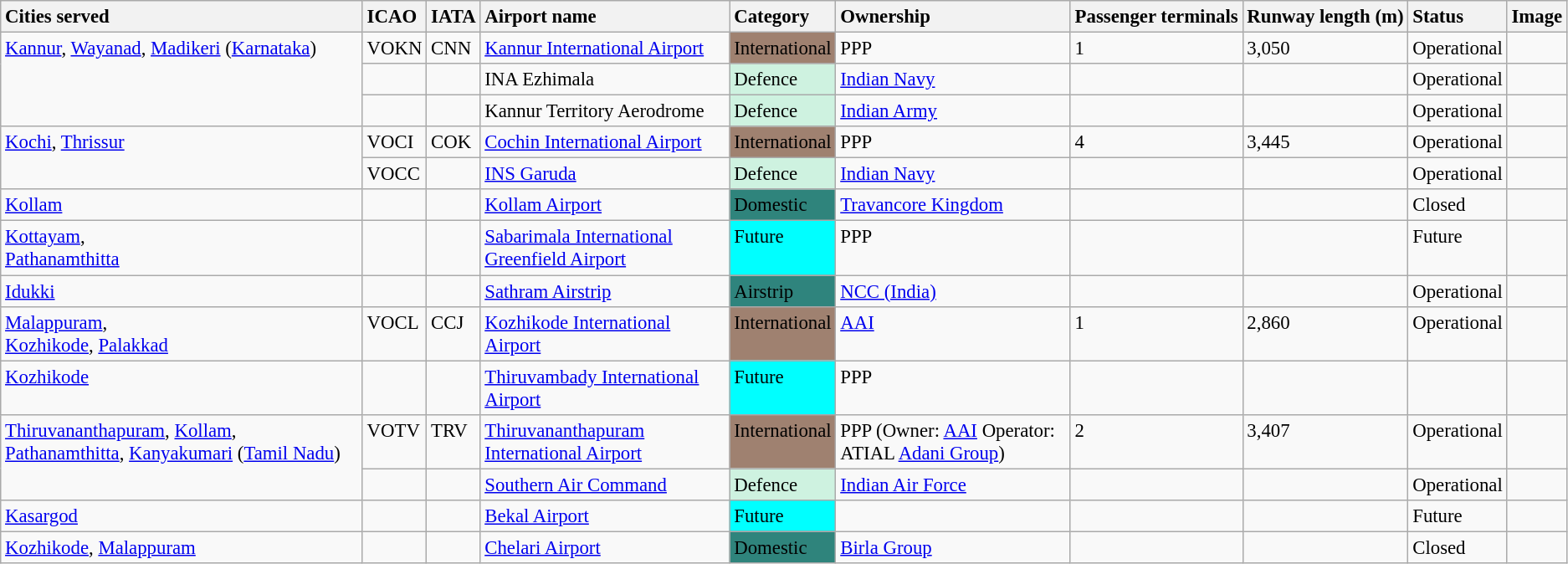<table class="wikitable sortable" style="font-size:95%;">
<tr valign=baseline>
<th style="white-space:nowrap; text-align:left;">Cities served</th>
<th style="white-space:nowrap; text-align:left;">ICAO</th>
<th style="white-space:nowrap; text-align:left;">IATA</th>
<th style="white-space:nowrap; text-align:left;">Airport name</th>
<th style="white-space:nowrap; text-align:left;">Category</th>
<th style="white-space:nowrap; text-align:left;">Ownership</th>
<th style="white-space:nowrap; text-align:left;">Passenger terminals</th>
<th style="white-space:nowrap; text-align:left;">Runway length (m)</th>
<th style="white-space:nowrap; text-align:left;">Status</th>
<th>Image</th>
</tr>
<tr valign="top">
<td rowspan=3><a href='#'>Kannur</a>, <a href='#'>Wayanad</a>, <a href='#'>Madikeri</a> (<a href='#'>Karnataka</a>)</td>
<td>VOKN</td>
<td>CNN</td>
<td><a href='#'>Kannur International Airport</a></td>
<td style="background:#9F8170;">International</td>
<td>PPP</td>
<td>1</td>
<td>3,050</td>
<td>Operational</td>
<td></td>
</tr>
<tr valign="top">
<td></td>
<td></td>
<td>INA Ezhimala</td>
<td style="background:#CEF2E0;">Defence</td>
<td><a href='#'>Indian Navy</a></td>
<td></td>
<td></td>
<td>Operational</td>
</tr>
<tr valign="top">
<td></td>
<td></td>
<td>Kannur Territory Aerodrome</td>
<td style="background:#CEF2E0;">Defence</td>
<td><a href='#'>Indian Army</a></td>
<td></td>
<td></td>
<td>Operational</td>
<td></td>
</tr>
<tr valign="top">
<td rowspan=2><a href='#'>Kochi</a>, <a href='#'>Thrissur</a></td>
<td>VOCI</td>
<td>COK</td>
<td><a href='#'>Cochin International Airport</a></td>
<td style="background:#9F8170;">International</td>
<td>PPP</td>
<td>4</td>
<td>3,445</td>
<td>Operational</td>
<td></td>
</tr>
<tr valign="top">
<td>VOCC</td>
<td></td>
<td><a href='#'>INS Garuda</a></td>
<td style="background:#CEF2E0;">Defence</td>
<td><a href='#'>Indian Navy</a></td>
<td></td>
<td></td>
<td>Operational</td>
<td></td>
</tr>
<tr valign="top">
<td><a href='#'>Kollam</a></td>
<td></td>
<td></td>
<td><a href='#'>Kollam Airport</a></td>
<td style="background:#2F847C;">Domestic</td>
<td><a href='#'>Travancore Kingdom</a></td>
<td></td>
<td></td>
<td>Closed</td>
<td></td>
</tr>
<tr valign="top">
<td><a href='#'>Kottayam</a>,<br><a href='#'>Pathanamthitta</a></td>
<td></td>
<td></td>
<td><a href='#'>Sabarimala International Greenfield Airport</a></td>
<td style="background:#0ff;">Future</td>
<td>PPP</td>
<td></td>
<td></td>
<td>Future</td>
<td></td>
</tr>
<tr valign="top">
<td><a href='#'>Idukki</a></td>
<td></td>
<td></td>
<td><a href='#'>Sathram Airstrip</a></td>
<td style="background:#2F847D;">Airstrip</td>
<td><a href='#'>NCC (India)</a></td>
<td></td>
<td></td>
<td>Operational</td>
<td></td>
</tr>
<tr valign="top">
<td><a href='#'>Malappuram</a>,<br><a href='#'>Kozhikode</a>,
<a href='#'>Palakkad</a></td>
<td>VOCL</td>
<td>CCJ</td>
<td><a href='#'>Kozhikode International Airport</a></td>
<td style="background:#9F8170;">International</td>
<td><a href='#'>AAI</a></td>
<td>1</td>
<td>2,860</td>
<td>Operational</td>
<td></td>
</tr>
<tr valign="top">
<td><a href='#'>Kozhikode</a></td>
<td></td>
<td></td>
<td><a href='#'>Thiruvambady International Airport</a></td>
<td style="background:#0ff;">Future</td>
<td>PPP</td>
<td></td>
<td></td>
<td></td>
<td></td>
</tr>
<tr valign="top">
<td rowspan="2"><a href='#'>Thiruvananthapuram</a>, <a href='#'>Kollam</a>, <a href='#'>Pathanamthitta</a>, <a href='#'>Kanyakumari</a> (<a href='#'>Tamil Nadu</a>)</td>
<td>VOTV</td>
<td>TRV</td>
<td><a href='#'>Thiruvananthapuram International Airport</a></td>
<td style="background:#9F8170;">International</td>
<td>PPP (Owner: <a href='#'>AAI</a> Operator: ATIAL <a href='#'>Adani Group</a>)</td>
<td>2</td>
<td>3,407</td>
<td>Operational</td>
<td></td>
</tr>
<tr>
<td></td>
<td></td>
<td><a href='#'>Southern Air Command</a></td>
<td style="background:#CEF2E0;">Defence</td>
<td><a href='#'>Indian Air Force</a></td>
<td></td>
<td></td>
<td>Operational</td>
<td></td>
</tr>
<tr valign="top">
<td><a href='#'>Kasargod</a></td>
<td></td>
<td></td>
<td><a href='#'>Bekal Airport</a></td>
<td style="background:#0ff;">Future</td>
<td></td>
<td></td>
<td></td>
<td>Future</td>
</tr>
<tr valign="top">
<td><a href='#'>Kozhikode</a>, <a href='#'>Malappuram</a></td>
<td></td>
<td></td>
<td><a href='#'>Chelari Airport</a></td>
<td style="background:#2F847C;">Domestic</td>
<td><a href='#'>Birla Group</a></td>
<td></td>
<td></td>
<td>Closed</td>
<td></td>
</tr>
</table>
